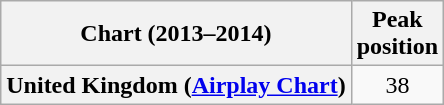<table class="wikitable plainrowheaders" style="text-align:center">
<tr>
<th scope="col">Chart (2013–2014)</th>
<th scope="col">Peak<br>position</th>
</tr>
<tr>
<th scope="row">United Kingdom (<a href='#'>Airplay Chart</a>)</th>
<td>38</td>
</tr>
</table>
